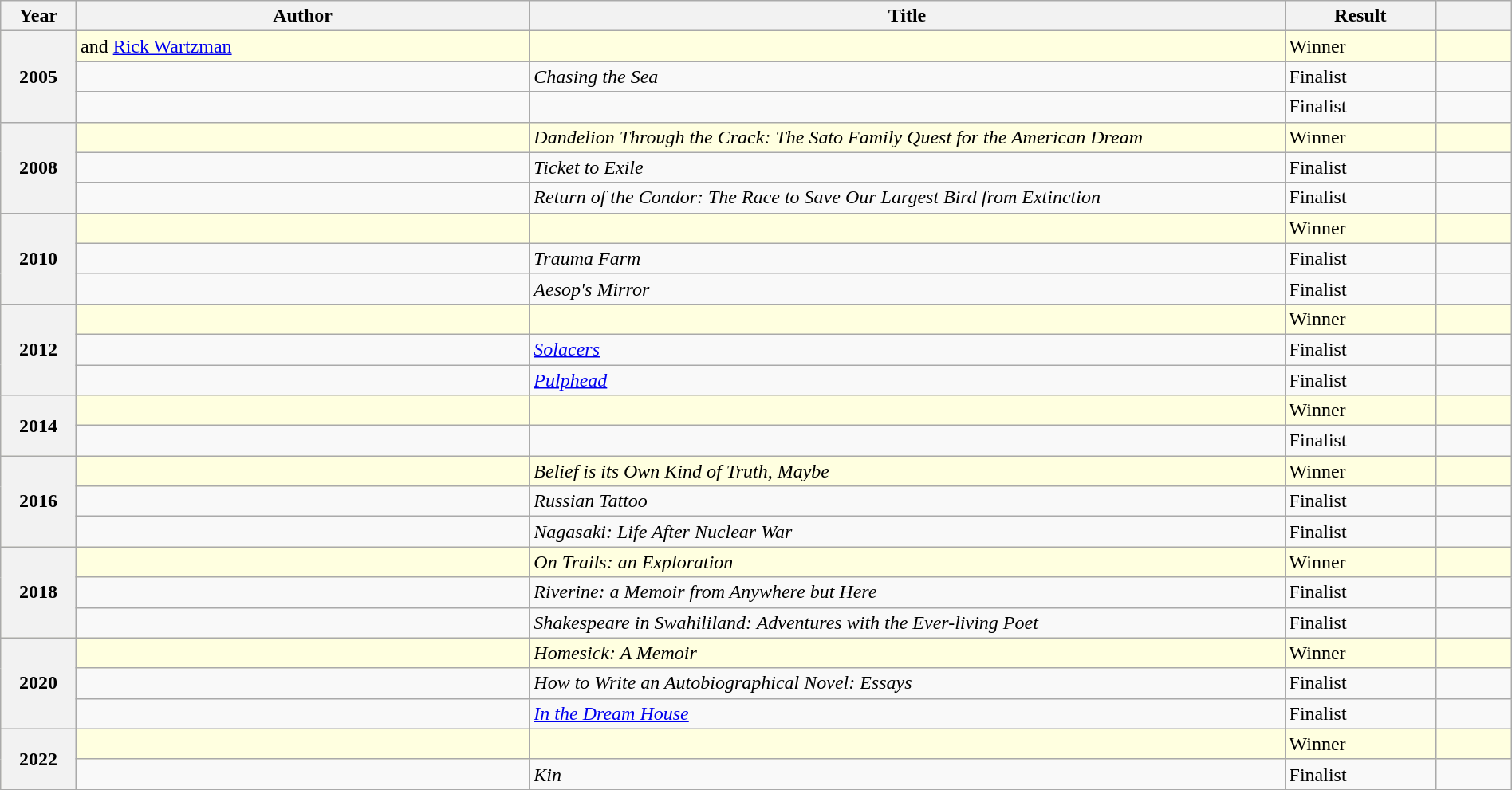<table class="wikitable sortable mw-collapsible" style="width:100%">
<tr>
<th scope="col" width="5%">Year</th>
<th scope="col" width="30%">Author</th>
<th scope="col" width="50%">Title</th>
<th scope="col" width="10%">Result</th>
<th scope="col" width="5%"></th>
</tr>
<tr style="background:lightyellow">
<th rowspan="3">2005</th>
<td> and <a href='#'>Rick Wartzman</a></td>
<td><em></em></td>
<td>Winner</td>
<td></td>
</tr>
<tr>
<td></td>
<td><em>Chasing the Sea</em></td>
<td>Finalist</td>
<td></td>
</tr>
<tr>
<td></td>
<td><em></em></td>
<td>Finalist</td>
<td></td>
</tr>
<tr style="background:lightyellow">
<th rowspan="3">2008</th>
<td></td>
<td><em>Dandelion Through the Crack: The Sato Family Quest for the American Dream</em></td>
<td>Winner</td>
<td></td>
</tr>
<tr>
<td></td>
<td><em>Ticket to Exile</em></td>
<td>Finalist</td>
<td></td>
</tr>
<tr>
<td></td>
<td><em>Return of the Condor: The Race to Save Our Largest Bird from Extinction</em></td>
<td>Finalist</td>
<td></td>
</tr>
<tr style="background:lightyellow">
<th rowspan="3">2010</th>
<td></td>
<td><em></em></td>
<td>Winner</td>
<td></td>
</tr>
<tr>
<td></td>
<td><em>Trauma Farm</em></td>
<td>Finalist</td>
<td></td>
</tr>
<tr>
<td></td>
<td><em>Aesop's Mirror</em></td>
<td>Finalist</td>
<td></td>
</tr>
<tr style="background:lightyellow">
<th rowspan="3">2012</th>
<td></td>
<td></td>
<td>Winner</td>
<td></td>
</tr>
<tr>
<td></td>
<td><em><a href='#'>Solacers</a></em></td>
<td>Finalist</td>
<td></td>
</tr>
<tr>
<td></td>
<td><em><a href='#'>Pulphead</a></em></td>
<td>Finalist</td>
<td></td>
</tr>
<tr style="background:lightyellow">
<th rowspan="2">2014</th>
<td></td>
<td></td>
<td>Winner</td>
<td></td>
</tr>
<tr>
<td></td>
<td></td>
<td>Finalist</td>
<td></td>
</tr>
<tr style="background:lightyellow">
<th rowspan="3">2016</th>
<td></td>
<td><em>Belief is its Own Kind of Truth, Maybe</em></td>
<td>Winner</td>
<td></td>
</tr>
<tr>
<td></td>
<td><em>Russian Tattoo</em></td>
<td>Finalist</td>
<td></td>
</tr>
<tr>
<td></td>
<td><em>Nagasaki: Life After Nuclear War</em></td>
<td>Finalist</td>
<td></td>
</tr>
<tr style="background:lightyellow">
<th rowspan="3">2018</th>
<td></td>
<td><em>On Trails: an Exploration</em></td>
<td>Winner</td>
<td></td>
</tr>
<tr>
<td></td>
<td><em>Riverine: a Memoir from Anywhere but Here</em></td>
<td>Finalist</td>
<td></td>
</tr>
<tr>
<td></td>
<td><em>Shakespeare in Swahililand: Adventures with the Ever-living Poet</em></td>
<td>Finalist</td>
<td></td>
</tr>
<tr style="background:lightyellow">
<th rowspan="3">2020</th>
<td></td>
<td><em>Homesick: A Memoir</em></td>
<td>Winner</td>
<td></td>
</tr>
<tr>
<td></td>
<td><em>How to Write an Autobiographical Novel: Essays</em></td>
<td>Finalist</td>
<td></td>
</tr>
<tr>
<td></td>
<td><em><a href='#'>In the Dream House</a></em></td>
<td>Finalist</td>
<td></td>
</tr>
<tr style="background:lightyellow">
<th rowspan="2">2022</th>
<td></td>
<td><em></em></td>
<td>Winner</td>
<td></td>
</tr>
<tr>
<td></td>
<td><em>Kin</em></td>
<td>Finalist</td>
<td></td>
</tr>
</table>
